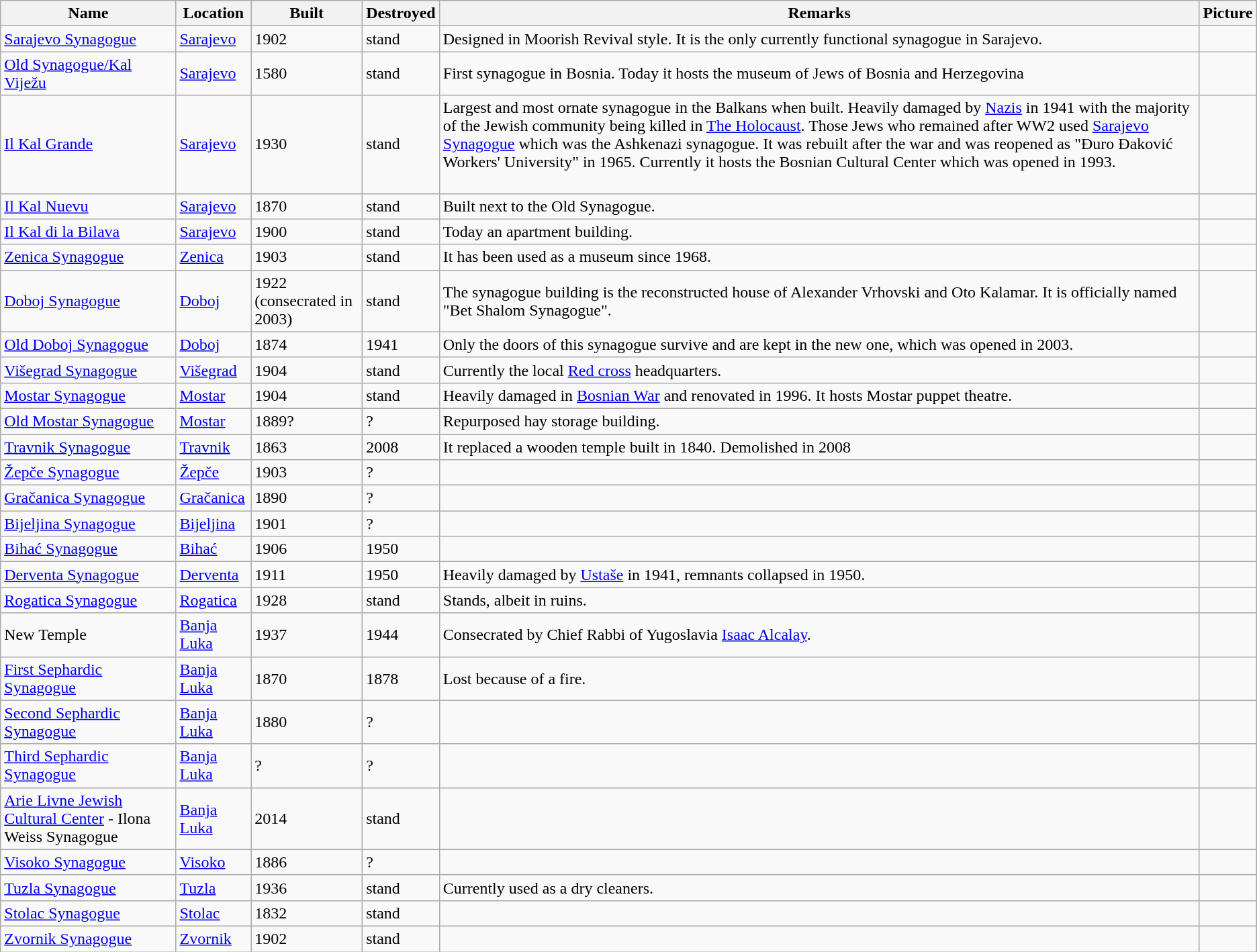<table class="wikitable sortable">
<tr>
<th>Name</th>
<th>Location</th>
<th>Built</th>
<th>Destroyed</th>
<th>Remarks</th>
<th>Picture</th>
</tr>
<tr>
<td><a href='#'>Sarajevo Synagogue</a></td>
<td><a href='#'>Sarajevo</a></td>
<td>1902</td>
<td>stand</td>
<td>Designed in Moorish Revival style. It is the only currently functional synagogue in Sarajevo.</td>
<td></td>
</tr>
<tr>
<td><a href='#'>Old Synagogue/Kal Viježu</a></td>
<td><a href='#'>Sarajevo</a></td>
<td>1580</td>
<td>stand</td>
<td>First synagogue in Bosnia. Today it hosts the museum of Jews of Bosnia and Herzegovina</td>
<td></td>
</tr>
<tr>
<td><a href='#'>Il Kal Grande</a></td>
<td><a href='#'>Sarajevo</a></td>
<td>1930</td>
<td>stand</td>
<td>Largest and most ornate synagogue in the Balkans when built. Heavily damaged by <a href='#'>Nazis</a> in 1941 with the majority of the Jewish community being killed in <a href='#'>The Holocaust</a>. Those Jews who remained after WW2 used <a href='#'>Sarajevo Synagogue</a> which was the Ashkenazi synagogue. It was rebuilt after the war and was reopened as "Đuro Đaković Workers' University" in 1965. Currently it hosts the Bosnian Cultural Center which was opened in 1993.<br><br></td>
<td></td>
</tr>
<tr>
<td><a href='#'>Il Kal Nuevu</a></td>
<td><a href='#'>Sarajevo</a></td>
<td>1870</td>
<td>stand</td>
<td>Built next to the Old Synagogue.</td>
<td></td>
</tr>
<tr>
<td><a href='#'>Il Kal di la Bilava</a></td>
<td><a href='#'>Sarajevo</a></td>
<td>1900</td>
<td>stand</td>
<td>Today an apartment building.</td>
<td></td>
</tr>
<tr>
<td><a href='#'>Zenica Synagogue</a></td>
<td><a href='#'>Zenica</a></td>
<td>1903</td>
<td>stand</td>
<td>It has been used as a museum since 1968.<br>
</td>
<td></td>
</tr>
<tr>
<td><a href='#'>Doboj Synagogue</a></td>
<td><a href='#'>Doboj</a></td>
<td>1922 (consecrated in 2003)</td>
<td>stand</td>
<td>The synagogue building is the reconstructed house of Alexander Vrhovski and Oto Kalamar. It is officially named "Bet Shalom Synagogue".</td>
<td></td>
</tr>
<tr>
<td><a href='#'>Old Doboj Synagogue</a></td>
<td><a href='#'>Doboj</a></td>
<td>1874</td>
<td>1941</td>
<td>Only the doors of this synagogue survive and are kept in the new one, which was opened in 2003.</td>
<td></td>
</tr>
<tr>
<td><a href='#'>Višegrad Synagogue</a></td>
<td><a href='#'>Višegrad</a></td>
<td>1904</td>
<td>stand</td>
<td>Currently the local <a href='#'>Red cross</a> headquarters.</td>
<td></td>
</tr>
<tr>
<td><a href='#'>Mostar Synagogue</a></td>
<td><a href='#'>Mostar</a></td>
<td>1904</td>
<td>stand</td>
<td>Heavily damaged in <a href='#'>Bosnian War</a> and renovated in 1996. It hosts Mostar puppet theatre.</td>
<td></td>
</tr>
<tr>
<td><a href='#'>Old Mostar Synagogue</a></td>
<td><a href='#'>Mostar</a></td>
<td>1889?</td>
<td>?</td>
<td>Repurposed hay storage building.</td>
<td></td>
</tr>
<tr>
<td><a href='#'>Travnik Synagogue</a></td>
<td><a href='#'>Travnik</a></td>
<td>1863</td>
<td>2008</td>
<td>It replaced a wooden temple built in 1840. Demolished in 2008</td>
<td></td>
</tr>
<tr>
<td><a href='#'>Žepče Synagogue</a></td>
<td><a href='#'>Žepče</a></td>
<td>1903</td>
<td>?</td>
<td></td>
<td></td>
</tr>
<tr>
<td><a href='#'>Gračanica Synagogue</a></td>
<td><a href='#'>Gračanica</a></td>
<td>1890</td>
<td>?</td>
<td></td>
<td></td>
</tr>
<tr>
<td><a href='#'>Bijeljina Synagogue</a></td>
<td><a href='#'>Bijeljina</a></td>
<td>1901</td>
<td>?</td>
<td></td>
<td></td>
</tr>
<tr>
<td><a href='#'>Bihać Synagogue</a></td>
<td><a href='#'>Bihać</a></td>
<td>1906</td>
<td>1950</td>
<td></td>
<td></td>
</tr>
<tr>
<td><a href='#'>Derventa Synagogue</a></td>
<td><a href='#'>Derventa</a></td>
<td>1911</td>
<td>1950</td>
<td>Heavily damaged by <a href='#'>Ustaše</a> in 1941, remnants collapsed in 1950.</td>
<td></td>
</tr>
<tr>
<td><a href='#'>Rogatica Synagogue</a></td>
<td><a href='#'>Rogatica</a></td>
<td>1928</td>
<td>stand</td>
<td>Stands, albeit in ruins.</td>
<td></td>
</tr>
<tr>
<td>New Temple</td>
<td><a href='#'>Banja Luka</a></td>
<td>1937</td>
<td>1944</td>
<td>Consecrated by Chief Rabbi of Yugoslavia <a href='#'>Isaac Alcalay</a>. <br></td>
<td></td>
</tr>
<tr>
<td><a href='#'>First Sephardic Synagogue</a></td>
<td><a href='#'>Banja Luka</a></td>
<td>1870</td>
<td>1878</td>
<td>Lost because of a fire.</td>
<td></td>
</tr>
<tr>
<td><a href='#'>Second Sephardic Synagogue</a></td>
<td><a href='#'>Banja Luka</a></td>
<td>1880</td>
<td>?</td>
<td></td>
<td></td>
</tr>
<tr>
<td><a href='#'>Third Sephardic Synagogue</a></td>
<td><a href='#'>Banja Luka</a></td>
<td>?</td>
<td>?</td>
<td></td>
<td></td>
</tr>
<tr>
<td><a href='#'>Arie Livne Jewish Cultural Center</a> - Ilona Weiss Synagogue</td>
<td><a href='#'>Banja Luka</a></td>
<td>2014</td>
<td>stand</td>
<td></td>
<td></td>
</tr>
<tr>
<td><a href='#'>Visoko Synagogue</a></td>
<td><a href='#'>Visoko</a></td>
<td>1886</td>
<td>?</td>
<td></td>
<td></td>
</tr>
<tr>
<td><a href='#'>Tuzla Synagogue</a></td>
<td><a href='#'>Tuzla</a></td>
<td>1936</td>
<td>stand</td>
<td>Currently used as a dry cleaners.</td>
<td></td>
</tr>
<tr>
<td><a href='#'>Stolac Synagogue</a></td>
<td><a href='#'>Stolac</a></td>
<td>1832</td>
<td>stand</td>
<td></td>
<td></td>
</tr>
<tr>
<td><a href='#'>Zvornik Synagogue</a></td>
<td><a href='#'>Zvornik</a></td>
<td>1902</td>
<td>stand</td>
<td></td>
<td></td>
</tr>
</table>
